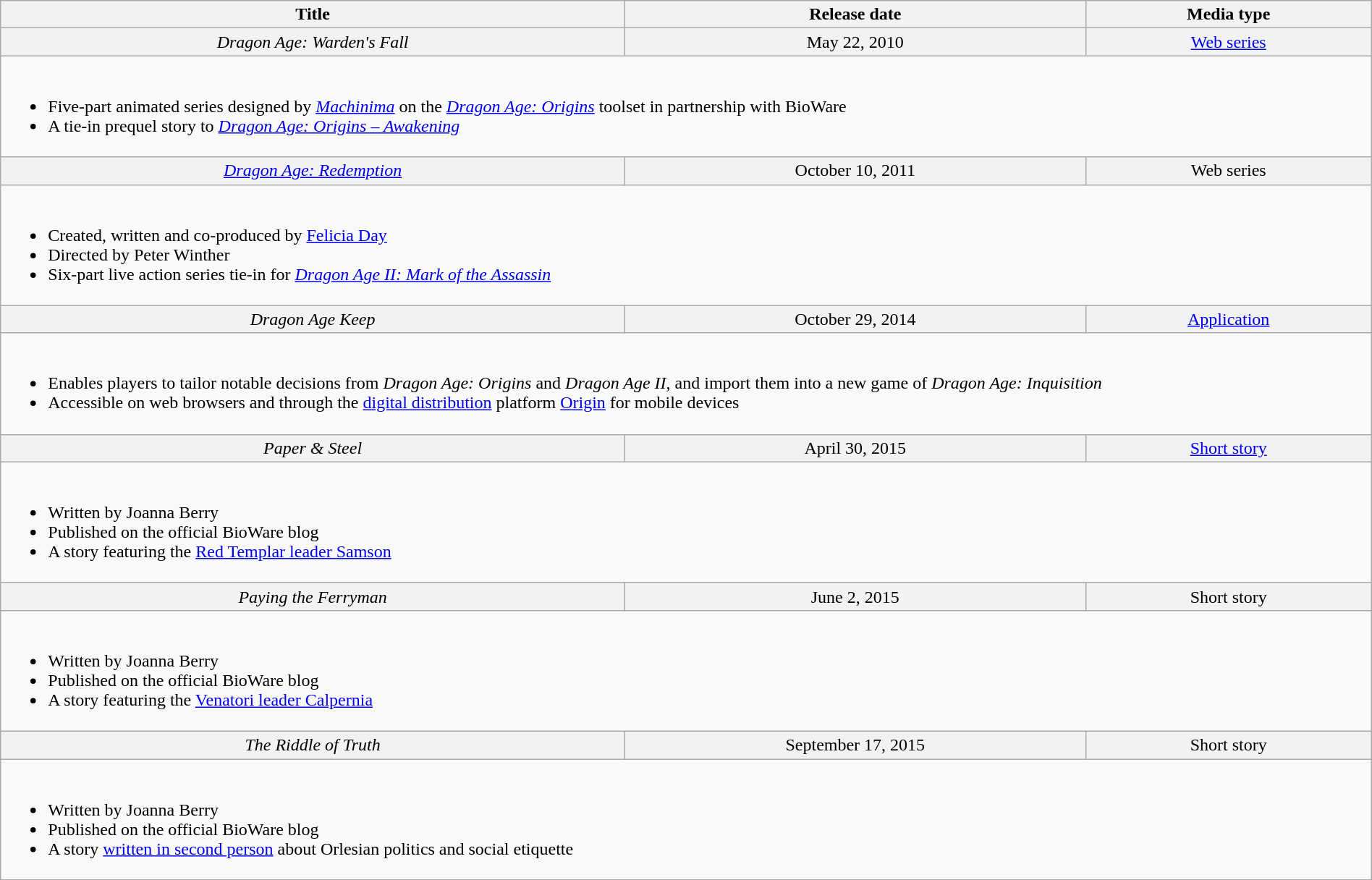<table class="wikitable" width="100%">
<tr style="text-align: center;">
<th scope="col">Title</th>
<th scope="col">Release date</th>
<th scope="col">Media type</th>
</tr>
<tr bgcolor="#F2F2F2" align="center">
<th scope="row" style="font-weight:normal;"><em>Dragon Age: Warden's Fall</em></th>
<td>May 22, 2010</td>
<td><a href='#'>Web series</a></td>
</tr>
<tr>
<td colspan="3"><br><ul><li>Five-part animated series designed by <em><a href='#'>Machinima</a></em> on the <em><a href='#'>Dragon Age: Origins</a></em> toolset in partnership with BioWare</li><li>A tie-in prequel story to <em><a href='#'>Dragon Age: Origins – Awakening</a></em></li></ul></td>
</tr>
<tr bgcolor="#F2F2F2" align="center">
<th scope="row" style="font-weight:normal;"><em><a href='#'>Dragon Age: Redemption</a></em></th>
<td>October 10, 2011</td>
<td>Web series</td>
</tr>
<tr>
<td colspan="3"><br><ul><li>Created, written and co-produced by <a href='#'>Felicia Day</a></li><li>Directed by Peter Winther</li><li>Six-part live action series tie-in for <a href='#'><em>Dragon Age II: Mark of the Assassin</em></a></li></ul></td>
</tr>
<tr bgcolor="#F2F2F2" align="center">
<th scope="row" style="font-weight:normal;"><em>Dragon Age Keep</em></th>
<td>October 29, 2014</td>
<td><a href='#'>Application</a></td>
</tr>
<tr>
<td colspan="3"><br><ul><li>Enables players to tailor notable decisions from <em>Dragon Age: Origins</em> and <em>Dragon Age II</em>, and import them into a new game of <em>Dragon Age: Inquisition</em></li><li>Accessible on web browsers and through the <a href='#'>digital distribution</a> platform <a href='#'>Origin</a> for mobile devices</li></ul></td>
</tr>
<tr bgcolor="#F2F2F2" align="center">
<th scope="row" style="font-weight:normal;"><em>Paper & Steel</em></th>
<td>April 30, 2015</td>
<td><a href='#'>Short story</a></td>
</tr>
<tr>
<td colspan="3"><br><ul><li>Written by Joanna Berry</li><li>Published on the official BioWare blog</li><li>A story featuring the <a href='#'>Red Templar leader Samson</a></li></ul></td>
</tr>
<tr bgcolor="#F2F2F2" align="center">
<th scope="row" style="font-weight:normal;"><em>Paying the Ferryman</em></th>
<td>June 2, 2015</td>
<td>Short story</td>
</tr>
<tr>
<td colspan="3"><br><ul><li>Written by Joanna Berry</li><li>Published on the official BioWare blog</li><li>A story featuring the <a href='#'>Venatori leader Calpernia</a></li></ul></td>
</tr>
<tr bgcolor="#F2F2F2" align="center">
<th scope="row" style="font-weight:normal;"><em>The Riddle of Truth</em></th>
<td>September 17, 2015</td>
<td>Short story</td>
</tr>
<tr>
<td colspan="3"><br><ul><li>Written by Joanna Berry</li><li>Published on the official BioWare blog</li><li>A story <a href='#'>written in second person</a> about Orlesian politics and social etiquette</li></ul></td>
</tr>
<tr>
</tr>
</table>
